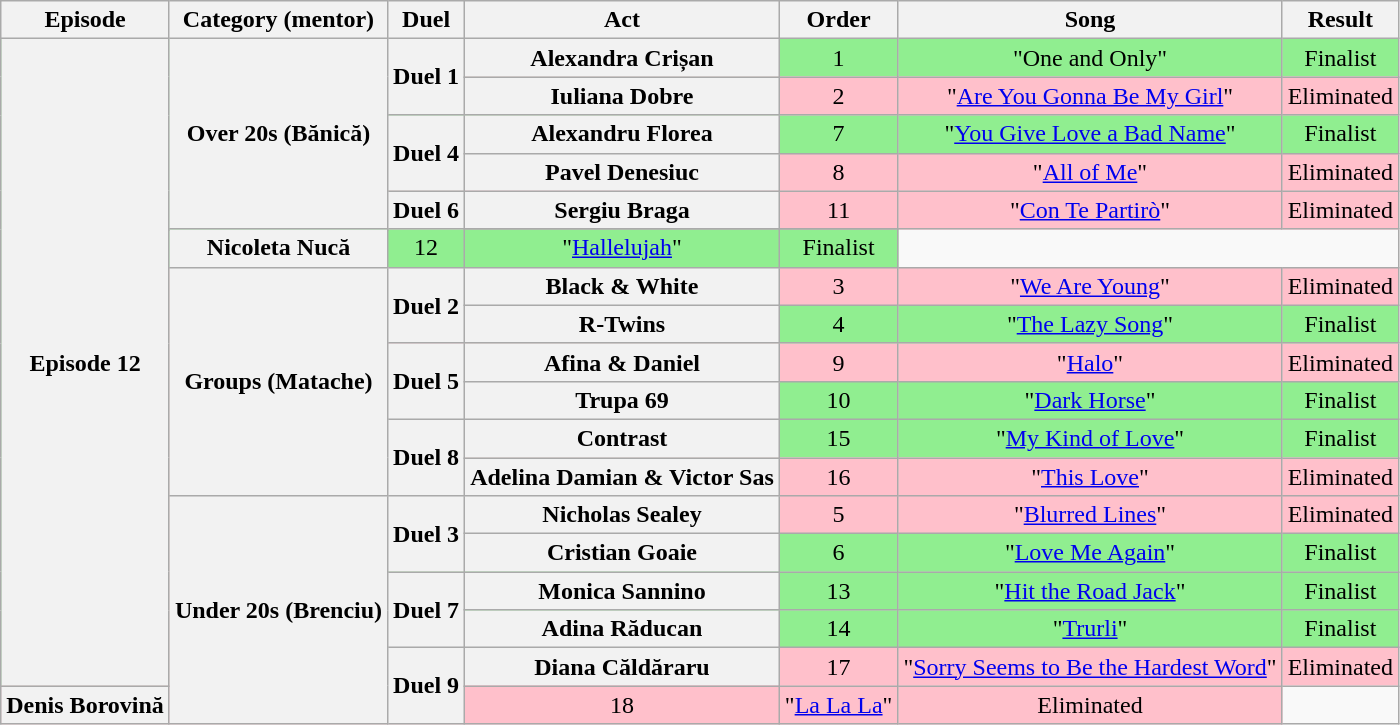<table class="wikitable plainrowheaders" style="text-align: center;">
<tr>
<th scope="col">Episode</th>
<th>Category (mentor)</th>
<th>Duel</th>
<th>Act</th>
<th>Order</th>
<th>Song</th>
<th>Result</th>
</tr>
<tr bgcolor=lightgreen>
<th rowspan=18>Episode 12 <br></th>
<th rowspan=6>Over 20s (Bănică)</th>
<th rowspan=2>Duel 1</th>
<th scope="row">Alexandra Crișan</th>
<td>1</td>
<td>"One and Only"</td>
<td>Finalist</td>
</tr>
<tr bgcolor=pink>
<th scope="row">Iuliana Dobre</th>
<td>2</td>
<td>"<a href='#'>Are You Gonna Be My Girl</a>"</td>
<td>Eliminated</td>
</tr>
<tr bgcolor=lightgreen>
<th rowspan=2>Duel 4</th>
<th scope="row">Alexandru Florea</th>
<td>7</td>
<td>"<a href='#'>You Give Love a Bad Name</a>"</td>
<td>Finalist</td>
</tr>
<tr bgcolor=pink>
<th scope="row">Pavel Denesiuc</th>
<td>8</td>
<td>"<a href='#'>All of Me</a>"</td>
<td>Eliminated</td>
</tr>
<tr bgcolor=pink>
<th rowspan=2>Duel 6</th>
<th scope="row">Sergiu Braga</th>
<td>11</td>
<td>"<a href='#'>Con Te Partirò</a>"</td>
<td>Eliminated</td>
</tr>
<tr>
</tr>
<tr bgcolor=lightgreen>
<th scope="row">Nicoleta Nucă</th>
<td>12</td>
<td>"<a href='#'>Hallelujah</a>"</td>
<td>Finalist</td>
</tr>
<tr bgcolor= pink>
<th rowspan=6>Groups (Matache)</th>
<th rowspan=2>Duel 2</th>
<th scope="row">Black & White</th>
<td>3</td>
<td>"<a href='#'>We Are Young</a>"</td>
<td>Eliminated</td>
</tr>
<tr bgcolor=lightgreen>
<th scope="row">R-Twins</th>
<td>4</td>
<td>"<a href='#'>The Lazy Song</a>"</td>
<td>Finalist</td>
</tr>
<tr bgcolor= pink>
<th rowspan=2>Duel 5</th>
<th scope="row">Afina & Daniel</th>
<td>9</td>
<td>"<a href='#'>Halo</a>"</td>
<td>Eliminated</td>
</tr>
<tr bgcolor= lightgreen>
<th scope="row">Trupa 69</th>
<td>10</td>
<td>"<a href='#'>Dark Horse</a>"</td>
<td>Finalist</td>
</tr>
<tr bgcolor= lightgreen>
<th rowspan=2>Duel 8</th>
<th scope="row">Contrast</th>
<td>15</td>
<td>"<a href='#'>My Kind of Love</a>"</td>
<td>Finalist</td>
</tr>
<tr bgcolor= pink>
<th scope="row">Adelina Damian & Victor Sas</th>
<td>16</td>
<td>"<a href='#'>This Love</a>"</td>
<td>Eliminated</td>
</tr>
<tr bgcolor= pink>
<th rowspan=6>Under 20s (Brenciu)</th>
<th rowspan=2>Duel 3</th>
<th scope="row">Nicholas Sealey</th>
<td>5</td>
<td>"<a href='#'>Blurred Lines</a>"</td>
<td>Eliminated</td>
</tr>
<tr bgcolor=lightgreen>
<th scope="row">Cristian Goaie</th>
<td>6</td>
<td>"<a href='#'>Love Me Again</a>"</td>
<td>Finalist</td>
</tr>
<tr bgcolor=lightgreen>
<th rowspan=2>Duel 7 </th>
<th scope="row">Monica Sannino</th>
<td>13</td>
<td>"<a href='#'>Hit the Road Jack</a>"</td>
<td>Finalist</td>
</tr>
<tr bgcolor=lightgreen>
<th scope="row">Adina Răducan</th>
<td>14</td>
<td>"<a href='#'>Trurli</a>"</td>
<td>Finalist</td>
</tr>
<tr bgcolor=pink>
<th rowspan=2>Duel  9 </th>
<th scope="row">Diana Căldăraru</th>
<td>17</td>
<td>"<a href='#'>Sorry Seems to Be the Hardest Word</a>"</td>
<td>Eliminated</td>
</tr>
<tr bgcolor=pink>
<th scope="row">Denis Borovină</th>
<td>18</td>
<td>"<a href='#'>La La La</a>"</td>
<td>Eliminated</td>
</tr>
</table>
